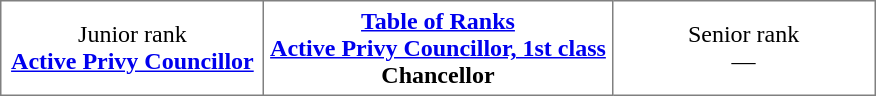<table class="toccolours" border="1" cellpadding="4" cellspacing="0" style="border-collapse: collapse; margin: 0.5em auto; clear: both;">
<tr>
<td width="30%" align="center">Junior rank<br><strong><a href='#'>Active Privy Councillor</a></strong></td>
<td width="40%" align="center"><strong><a href='#'>Table of Ranks</a></strong><br><strong><a href='#'>Active Privy Councillor, 1st class</a></strong><br><strong>Chancellor</strong></td>
<td width="30%" align="center">Senior rank<br>—</td>
</tr>
</table>
